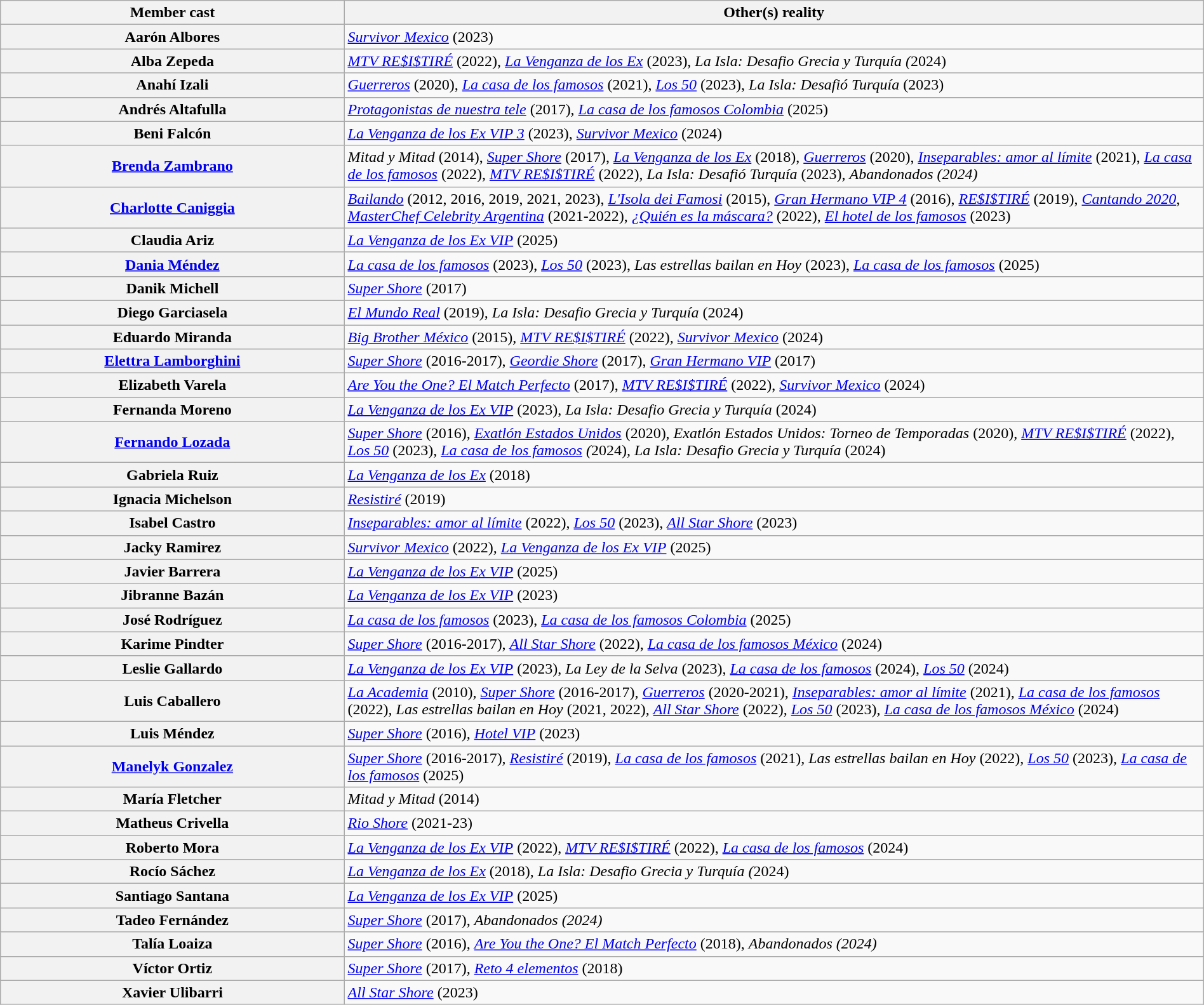<table class="wikitable sortable" style="width:100%">
<tr>
<th style="width:20%">Member cast</th>
<th style="width:50%">Other(s) reality</th>
</tr>
<tr>
<th>Aarón Albores</th>
<td><em><a href='#'>Survivor Mexico</a></em> (2023)</td>
</tr>
<tr>
<th>Alba Zepeda</th>
<td><em><a href='#'>MTV RE$I$TIRÉ</a></em> (2022), <a href='#'><em>La Venganza de los Ex</em></a> (2023), <em>La Isla: Desafio Grecia y Turquía (</em>2024)</td>
</tr>
<tr>
<th>Anahí Izali</th>
<td><em><a href='#'>Guerreros</a></em> (2020), <em><a href='#'>La casa de los famosos</a></em> (2021), <em><a href='#'>Los 50</a></em> (2023), <em>La Isla: Desafió Turquía</em> (2023)</td>
</tr>
<tr>
<th>Andrés Altafulla</th>
<td><em><a href='#'>Protagonistas de nuestra tele</a></em> (2017), <a href='#'><em>La casa de los famosos Colombia</em></a> (2025)</td>
</tr>
<tr>
<th>Beni Falcón</th>
<td><a href='#'><em>La Venganza de los Ex VIP 3</em></a> (2023), <em><a href='#'>Survivor Mexico</a></em> (2024)</td>
</tr>
<tr>
<th><a href='#'>Brenda Zambrano</a></th>
<td><em>Mitad y Mitad</em> (2014), <em><a href='#'>Super Shore</a></em> (2017), <em><a href='#'>La Venganza de los Ex</a></em> (2018), <em><a href='#'>Guerreros</a></em> (2020), <em><a href='#'>Inseparables: amor al límite</a></em> (2021), <em><a href='#'>La casa de los famosos</a></em> (2022), <em><a href='#'>MTV RE$I$TIRÉ</a></em> (2022), <em>La Isla: Desafió Turquía</em> (2023), <em>Abandonados (2024)</em></td>
</tr>
<tr>
<th><a href='#'>Charlotte Caniggia</a></th>
<td><em><a href='#'>Bailando</a></em> (2012, 2016, 2019, 2021, 2023), <em><a href='#'>L'Isola dei Famosi</a></em> (2015), <em><a href='#'>Gran Hermano VIP 4</a></em> (2016), <em><a href='#'>RE$I$TIRÉ</a></em> (2019), <em><a href='#'>Cantando 2020</a></em>, <em><a href='#'>MasterChef Celebrity Argentina</a></em> (2021-2022), <em><a href='#'>¿Quién es la máscara?</a></em> (2022), <em><a href='#'>El hotel de los famosos</a></em> (2023)</td>
</tr>
<tr>
<th>Claudia Ariz</th>
<td><em><a href='#'>La Venganza de los Ex VIP</a></em> (2025)</td>
</tr>
<tr>
<th><a href='#'>Dania Méndez</a></th>
<td><em><a href='#'>La casa de los famosos</a></em> (2023), <em><a href='#'>Los 50</a></em> (2023), <em>Las estrellas bailan en Hoy</em> (2023), <em><a href='#'>La casa de los famosos</a></em> (2025)</td>
</tr>
<tr>
<th>Danik Michell</th>
<td><em><a href='#'>Super Shore</a></em> (2017)</td>
</tr>
<tr>
<th>Diego Garciasela</th>
<td><em><a href='#'>El Mundo Real</a></em> (2019), <em>La Isla: Desafio Grecia y Turquía</em> (2024)</td>
</tr>
<tr>
<th>Eduardo Miranda</th>
<td><em><a href='#'>Big Brother México</a></em> (2015), <em><a href='#'>MTV RE$I$TIRÉ</a></em> (2022), <em><a href='#'>Survivor Mexico</a></em> (2024)</td>
</tr>
<tr>
<th><a href='#'>Elettra Lamborghini</a></th>
<td><em><a href='#'>Super Shore</a></em> (2016-2017), <em><a href='#'>Geordie Shore</a></em> (2017), <em><a href='#'>Gran Hermano VIP</a></em> (2017)</td>
</tr>
<tr>
<th>Elizabeth Varela</th>
<td><em><a href='#'>Are You the One? El Match Perfecto</a></em> (2017), <em><a href='#'>MTV RE$I$TIRÉ</a></em> (2022), <em><a href='#'>Survivor Mexico</a></em> (2024)</td>
</tr>
<tr>
<th>Fernanda Moreno</th>
<td><em><a href='#'>La Venganza de los Ex VIP</a></em> (2023), <em>La Isla: Desafio Grecia y Turquía</em> (2024)</td>
</tr>
<tr>
<th><a href='#'>Fernando Lozada</a></th>
<td><em><a href='#'>Super Shore</a></em> (2016), <em><a href='#'>Exatlón Estados Unidos</a></em> (2020), <em>Exatlón Estados Unidos: Torneo de Temporadas</em> (2020), <em><a href='#'>MTV RE$I$TIRÉ</a></em> (2022), <em><a href='#'>Los 50</a></em> (2023), <em><a href='#'>La casa de los famosos</a> (</em>2024), <em>La Isla: Desafio Grecia y Turquía</em> (2024)</td>
</tr>
<tr>
<th>Gabriela Ruiz</th>
<td><em><a href='#'>La Venganza de los Ex</a></em> (2018)</td>
</tr>
<tr>
<th>Ignacia Michelson</th>
<td><em><a href='#'>Resistiré</a></em> (2019)</td>
</tr>
<tr>
<th>Isabel Castro</th>
<td><em><a href='#'>Inseparables: amor al límite</a></em> (2022), <em><a href='#'>Los 50</a></em> (2023), <em><a href='#'>All Star Shore</a></em> (2023)</td>
</tr>
<tr>
<th>Jacky Ramirez</th>
<td><em><a href='#'>Survivor Mexico</a></em> (2022), <em><a href='#'>La Venganza de los Ex VIP</a></em> (2025)</td>
</tr>
<tr>
<th>Javier Barrera</th>
<td><em><a href='#'>La Venganza de los Ex VIP</a></em> (2025)</td>
</tr>
<tr>
<th>Jibranne Bazán</th>
<td><em><a href='#'>La Venganza de los Ex VIP</a></em> (2023)</td>
</tr>
<tr>
<th>José Rodríguez</th>
<td><em><a href='#'>La casa de los famosos</a></em> (2023), <a href='#'><em>La casa de los famosos Colombia</em></a> (2025)</td>
</tr>
<tr>
<th>Karime Pindter</th>
<td><em><a href='#'>Super Shore</a></em> (2016-2017), <em><a href='#'>All Star Shore</a></em> (2022), <em><a href='#'>La casa de los famosos México</a></em> (2024)</td>
</tr>
<tr>
<th>Leslie Gallardo</th>
<td><em><a href='#'>La Venganza de los Ex VIP</a></em> (2023), <em>La Ley de la Selva</em> (2023), <em><a href='#'>La casa de los famosos</a></em> (2024), <a href='#'><em>Los 50</em></a> (2024)</td>
</tr>
<tr>
<th>Luis Caballero</th>
<td><em><a href='#'>La Academia</a></em> (2010), <em><a href='#'>Super Shore</a></em> (2016-2017), <em><a href='#'>Guerreros</a></em> (2020-2021), <em><a href='#'>Inseparables: amor al límite</a></em> (2021), <em><a href='#'>La casa de los famosos</a></em> (2022), <em>Las estrellas bailan en Hoy</em> (2021, 2022), <em><a href='#'>All Star Shore</a></em> (2022), <em><a href='#'>Los 50</a></em> (2023), <em><a href='#'>La casa de los famosos México</a></em> (2024)</td>
</tr>
<tr>
<th>Luis Méndez</th>
<td><em><a href='#'>Super Shore</a></em> (2016), <em><a href='#'>Hotel VIP</a></em> (2023)</td>
</tr>
<tr>
<th><a href='#'>Manelyk Gonzalez</a></th>
<td><em><a href='#'>Super Shore</a></em> (2016-2017), <em><a href='#'>Resistiré</a></em> (2019), <em><a href='#'>La casa de los famosos</a></em> (2021), <em>Las estrellas bailan en Hoy</em> (2022), <em><a href='#'>Los 50</a></em> (2023), <em><a href='#'>La casa de los famosos</a></em> (2025)</td>
</tr>
<tr>
<th>María Fletcher</th>
<td><em>Mitad y Mitad</em> (2014)</td>
</tr>
<tr>
<th>Matheus Crivella</th>
<td><em><a href='#'>Rio Shore</a></em> (2021-23)</td>
</tr>
<tr>
<th>Roberto Mora</th>
<td><em><a href='#'>La Venganza de los Ex VIP</a></em> (2022), <em><a href='#'>MTV RE$I$TIRÉ</a></em> (2022), <em><a href='#'>La casa de los famosos</a></em> (2024)</td>
</tr>
<tr>
<th>Rocío Sáchez</th>
<td><em><a href='#'>La Venganza de los Ex</a></em> (2018), <em>La Isla: Desafio Grecia y Turquía (</em>2024)</td>
</tr>
<tr>
<th>Santiago Santana</th>
<td><em><a href='#'>La Venganza de los Ex VIP</a></em> (2025)</td>
</tr>
<tr>
<th>Tadeo Fernández</th>
<td><em><a href='#'>Super Shore</a></em> (2017), <em>Abandonados (2024)</em></td>
</tr>
<tr>
<th>Talía Loaiza</th>
<td><em><a href='#'>Super Shore</a></em> (2016), <em><a href='#'>Are You the One? El Match Perfecto</a></em> (2018), <em>Abandonados (2024)</em></td>
</tr>
<tr>
<th>Víctor Ortiz</th>
<td><em><a href='#'>Super Shore</a></em> (2017), <em><a href='#'>Reto 4 elementos</a></em> (2018)</td>
</tr>
<tr>
<th>Xavier Ulibarri</th>
<td><em><a href='#'>All Star Shore</a></em> (2023)</td>
</tr>
</table>
